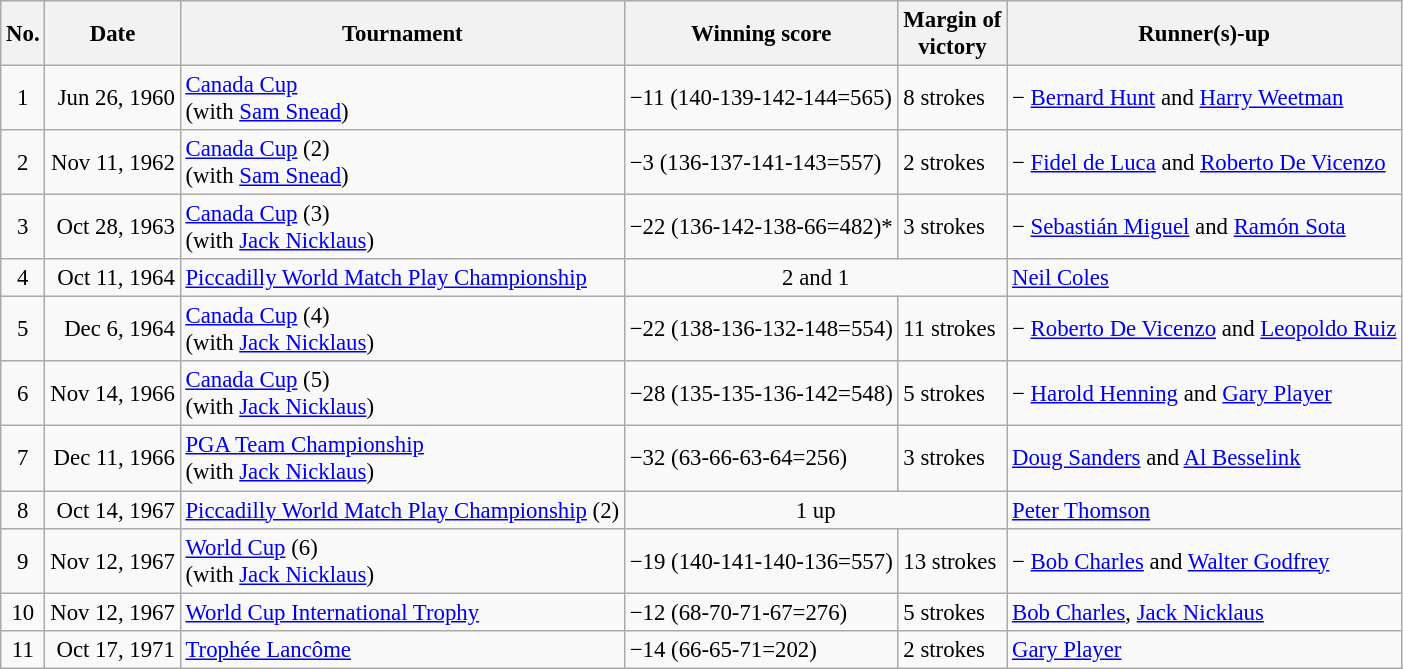<table class="wikitable" style="font-size:95%;">
<tr>
<th>No.</th>
<th>Date</th>
<th>Tournament</th>
<th>Winning score</th>
<th>Margin of<br>victory</th>
<th>Runner(s)-up</th>
</tr>
<tr>
<td align=center>1</td>
<td align=right>Jun 26, 1960</td>
<td><a href='#'>Canada Cup</a><br>(with  <a href='#'>Sam Snead</a>)</td>
<td>−11 (140-139-142-144=565)</td>
<td>8 strokes</td>
<td> − <a href='#'>Bernard Hunt</a> and <a href='#'>Harry Weetman</a></td>
</tr>
<tr>
<td align=center>2</td>
<td align=right>Nov 11, 1962</td>
<td><a href='#'>Canada Cup</a> (2)<br>(with  <a href='#'>Sam Snead</a>)</td>
<td>−3 (136-137-141-143=557)</td>
<td>2 strokes</td>
<td> − <a href='#'>Fidel de Luca</a> and <a href='#'>Roberto De Vicenzo</a></td>
</tr>
<tr>
<td align=center>3</td>
<td align=right>Oct 28, 1963</td>
<td><a href='#'>Canada Cup</a> (3)<br>(with  <a href='#'>Jack Nicklaus</a>)</td>
<td>−22 (136-142-138-66=482)*</td>
<td>3 strokes</td>
<td> − <a href='#'>Sebastián Miguel</a> and <a href='#'>Ramón Sota</a></td>
</tr>
<tr>
<td align=center>4</td>
<td align=right>Oct 11, 1964</td>
<td><a href='#'>Piccadilly World Match Play Championship</a></td>
<td colspan=2 align=center>2 and 1</td>
<td> <a href='#'>Neil Coles</a></td>
</tr>
<tr>
<td align=center>5</td>
<td align=right>Dec 6, 1964</td>
<td><a href='#'>Canada Cup</a> (4)<br>(with  <a href='#'>Jack Nicklaus</a>)</td>
<td>−22 (138-136-132-148=554)</td>
<td>11 strokes</td>
<td> − <a href='#'>Roberto De Vicenzo</a> and <a href='#'>Leopoldo Ruiz</a></td>
</tr>
<tr>
<td align=center>6</td>
<td align=right>Nov 14, 1966</td>
<td><a href='#'>Canada Cup</a> (5)<br>(with  <a href='#'>Jack Nicklaus</a>)</td>
<td>−28 (135-135-136-142=548)</td>
<td>5 strokes</td>
<td> − <a href='#'>Harold Henning</a> and <a href='#'>Gary Player</a></td>
</tr>
<tr>
<td align=center>7</td>
<td align=right>Dec 11, 1966</td>
<td><a href='#'>PGA Team Championship</a><br>(with  <a href='#'>Jack Nicklaus</a>)</td>
<td>−32 (63-66-63-64=256)</td>
<td>3 strokes</td>
<td> <a href='#'>Doug Sanders</a> and  <a href='#'>Al Besselink</a></td>
</tr>
<tr>
<td align=center>8</td>
<td align=right>Oct 14, 1967</td>
<td><a href='#'>Piccadilly World Match Play Championship</a> (2)</td>
<td colspan=2 align=center>1 up</td>
<td> <a href='#'>Peter Thomson</a></td>
</tr>
<tr>
<td align=center>9</td>
<td align=right>Nov 12, 1967</td>
<td><a href='#'>World Cup</a> (6)<br>(with  <a href='#'>Jack Nicklaus</a>)</td>
<td>−19 (140-141-140-136=557)</td>
<td>13 strokes</td>
<td> − <a href='#'>Bob Charles</a> and <a href='#'>Walter Godfrey</a></td>
</tr>
<tr>
<td align=center>10</td>
<td align=right>Nov 12, 1967</td>
<td><a href='#'>World Cup International Trophy</a></td>
<td>−12 (68-70-71-67=276)</td>
<td>5 strokes</td>
<td> <a href='#'>Bob Charles</a>,  <a href='#'>Jack Nicklaus</a></td>
</tr>
<tr>
<td align=center>11</td>
<td align=right>Oct 17, 1971</td>
<td><a href='#'>Trophée Lancôme</a></td>
<td>−14 (66-65-71=202)</td>
<td>2 strokes</td>
<td> <a href='#'>Gary Player</a></td>
</tr>
</table>
